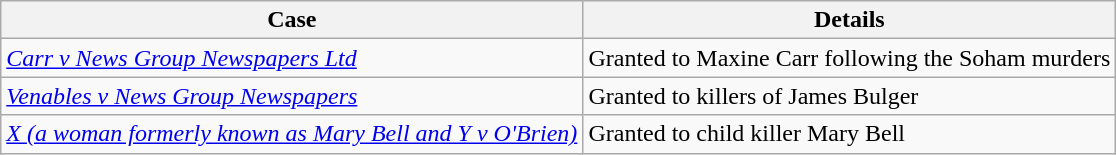<table class="wikitable">
<tr>
<th>Case</th>
<th>Details</th>
</tr>
<tr>
<td><em><a href='#'>Carr v News Group Newspapers Ltd</a></em></td>
<td>Granted to Maxine Carr following the Soham murders</td>
</tr>
<tr>
<td><em><a href='#'>Venables v News Group Newspapers</a></em></td>
<td>Granted to killers of James Bulger</td>
</tr>
<tr>
<td><em><a href='#'>X (a woman formerly known as Mary Bell and Y v O'Brien)</a></em></td>
<td>Granted to child killer Mary Bell</td>
</tr>
</table>
